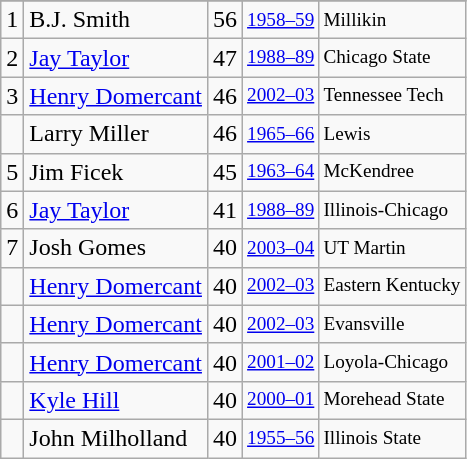<table class="wikitable">
<tr>
</tr>
<tr>
<td>1</td>
<td>B.J. Smith</td>
<td>56</td>
<td style="font-size:80%;"><a href='#'>1958–59</a></td>
<td style="font-size:80%;">Millikin</td>
</tr>
<tr>
<td>2</td>
<td><a href='#'>Jay Taylor</a></td>
<td>47</td>
<td style="font-size:80%;"><a href='#'>1988–89</a></td>
<td style="font-size:80%;">Chicago State</td>
</tr>
<tr>
<td>3</td>
<td><a href='#'>Henry Domercant</a></td>
<td>46</td>
<td style="font-size:80%;"><a href='#'>2002–03</a></td>
<td style="font-size:80%;">Tennessee Tech</td>
</tr>
<tr>
<td></td>
<td>Larry Miller</td>
<td>46</td>
<td style="font-size:80%;"><a href='#'>1965–66</a></td>
<td style="font-size:80%;">Lewis</td>
</tr>
<tr>
<td>5</td>
<td>Jim Ficek</td>
<td>45</td>
<td style="font-size:80%;"><a href='#'>1963–64</a></td>
<td style="font-size:80%;">McKendree</td>
</tr>
<tr>
<td>6</td>
<td><a href='#'>Jay Taylor</a></td>
<td>41</td>
<td style="font-size:80%;"><a href='#'>1988–89</a></td>
<td style="font-size:80%;">Illinois-Chicago</td>
</tr>
<tr>
<td>7</td>
<td>Josh Gomes</td>
<td>40</td>
<td style="font-size:80%;"><a href='#'>2003–04</a></td>
<td style="font-size:80%;">UT Martin</td>
</tr>
<tr>
<td></td>
<td><a href='#'>Henry Domercant</a></td>
<td>40</td>
<td style="font-size:80%;"><a href='#'>2002–03</a></td>
<td style="font-size:80%;">Eastern Kentucky</td>
</tr>
<tr>
<td></td>
<td><a href='#'>Henry Domercant</a></td>
<td>40</td>
<td style="font-size:80%;"><a href='#'>2002–03</a></td>
<td style="font-size:80%;">Evansville</td>
</tr>
<tr>
<td></td>
<td><a href='#'>Henry Domercant</a></td>
<td>40</td>
<td style="font-size:80%;"><a href='#'>2001–02</a></td>
<td style="font-size:80%;">Loyola-Chicago</td>
</tr>
<tr>
<td></td>
<td><a href='#'>Kyle Hill</a></td>
<td>40</td>
<td style="font-size:80%;"><a href='#'>2000–01</a></td>
<td style="font-size:80%;">Morehead State</td>
</tr>
<tr>
<td></td>
<td>John Milholland</td>
<td>40</td>
<td style="font-size:80%;"><a href='#'>1955–56</a></td>
<td style="font-size:80%;">Illinois State</td>
</tr>
</table>
